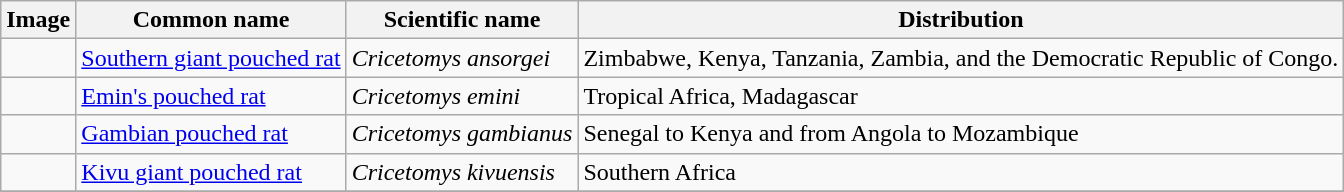<table class="wikitable">
<tr>
<th>Image</th>
<th>Common name</th>
<th>Scientific name</th>
<th>Distribution</th>
</tr>
<tr>
<td></td>
<td><a href='#'>Southern giant pouched rat</a></td>
<td><em>Cricetomys ansorgei</em></td>
<td>Zimbabwe, Kenya, Tanzania, Zambia, and the Democratic Republic of Congo.</td>
</tr>
<tr>
<td></td>
<td><a href='#'>Emin's pouched rat</a></td>
<td><em>Cricetomys emini</em></td>
<td>Tropical Africa, Madagascar</td>
</tr>
<tr>
<td></td>
<td><a href='#'>Gambian pouched rat</a></td>
<td><em>Cricetomys gambianus</em></td>
<td>Senegal to Kenya and from Angola to Mozambique</td>
</tr>
<tr>
<td></td>
<td><a href='#'>Kivu giant pouched rat</a></td>
<td><em>Cricetomys kivuensis</em></td>
<td>Southern Africa</td>
</tr>
<tr>
</tr>
</table>
